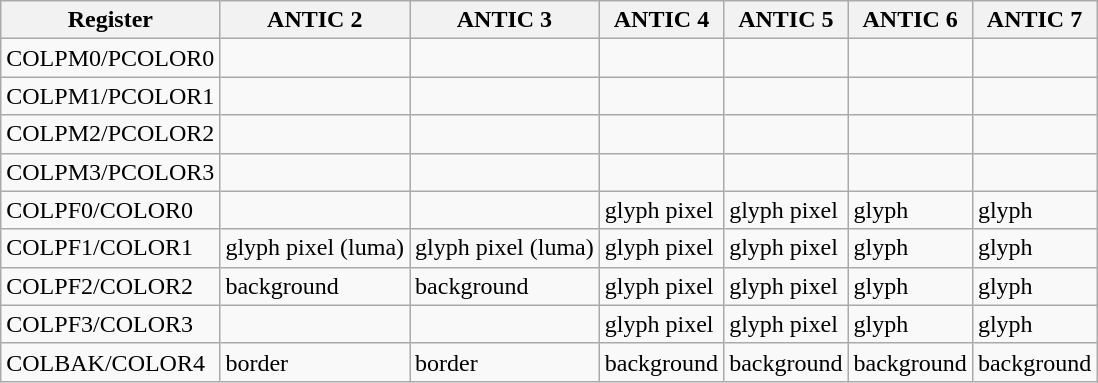<table class="wikitable">
<tr>
<th>Register</th>
<th>ANTIC 2</th>
<th>ANTIC 3</th>
<th>ANTIC 4</th>
<th>ANTIC 5</th>
<th>ANTIC 6</th>
<th>ANTIC 7</th>
</tr>
<tr>
<td>COLPM0/PCOLOR0</td>
<td></td>
<td></td>
<td></td>
<td></td>
<td></td>
<td></td>
</tr>
<tr>
<td>COLPM1/PCOLOR1</td>
<td></td>
<td></td>
<td></td>
<td></td>
<td></td>
<td></td>
</tr>
<tr>
<td>COLPM2/PCOLOR2</td>
<td></td>
<td></td>
<td></td>
<td></td>
<td></td>
<td></td>
</tr>
<tr>
<td>COLPM3/PCOLOR3</td>
<td></td>
<td></td>
<td></td>
<td></td>
<td></td>
<td></td>
</tr>
<tr>
<td>COLPF0/COLOR0</td>
<td></td>
<td></td>
<td>glyph pixel</td>
<td>glyph pixel</td>
<td>glyph</td>
<td>glyph</td>
</tr>
<tr>
<td>COLPF1/COLOR1</td>
<td>glyph pixel (luma)</td>
<td>glyph pixel (luma)</td>
<td>glyph pixel</td>
<td>glyph pixel</td>
<td>glyph</td>
<td>glyph</td>
</tr>
<tr>
<td>COLPF2/COLOR2</td>
<td>background</td>
<td>background</td>
<td>glyph pixel</td>
<td>glyph pixel</td>
<td>glyph</td>
<td>glyph</td>
</tr>
<tr>
<td>COLPF3/COLOR3</td>
<td></td>
<td></td>
<td>glyph pixel</td>
<td>glyph pixel</td>
<td>glyph</td>
<td>glyph</td>
</tr>
<tr>
<td>COLBAK/COLOR4</td>
<td>border</td>
<td>border</td>
<td>background</td>
<td>background</td>
<td>background</td>
<td>background</td>
</tr>
</table>
